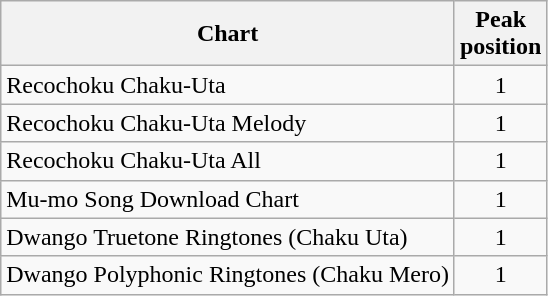<table class="wikitable">
<tr>
<th>Chart</th>
<th>Peak<br>position</th>
</tr>
<tr>
<td>Recochoku Chaku-Uta</td>
<td align="center">1</td>
</tr>
<tr>
<td>Recochoku Chaku-Uta Melody</td>
<td align="center">1</td>
</tr>
<tr>
<td>Recochoku Chaku-Uta All</td>
<td align="center">1</td>
</tr>
<tr>
<td>Mu-mo Song Download Chart</td>
<td align="center">1</td>
</tr>
<tr>
<td>Dwango Truetone Ringtones (Chaku Uta)</td>
<td align="center">1</td>
</tr>
<tr>
<td>Dwango Polyphonic Ringtones (Chaku Mero)</td>
<td align="center">1</td>
</tr>
</table>
